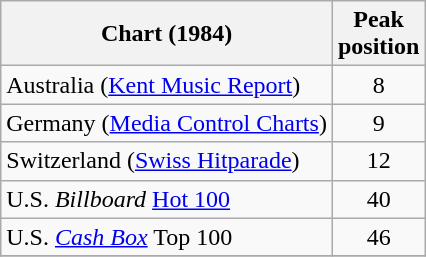<table class="wikitable sortable" style="text-align:center;">
<tr>
<th>Chart (1984)</th>
<th>Peak<br>position</th>
</tr>
<tr>
<td align="left">Australia (<a href='#'>Kent Music Report</a>)</td>
<td align="center">8</td>
</tr>
<tr>
<td align="left">Germany (<a href='#'>Media Control Charts</a>)</td>
<td align="center">9</td>
</tr>
<tr>
<td align="left">Switzerland (<a href='#'>Swiss Hitparade</a>)</td>
<td align="center">12</td>
</tr>
<tr>
<td align="left">U.S. <em>Billboard</em> <a href='#'>Hot 100</a></td>
<td align="center">40</td>
</tr>
<tr>
<td align="left">U.S. <em><a href='#'>Cash Box</a></em> Top 100</td>
<td align="center">46</td>
</tr>
<tr>
</tr>
</table>
